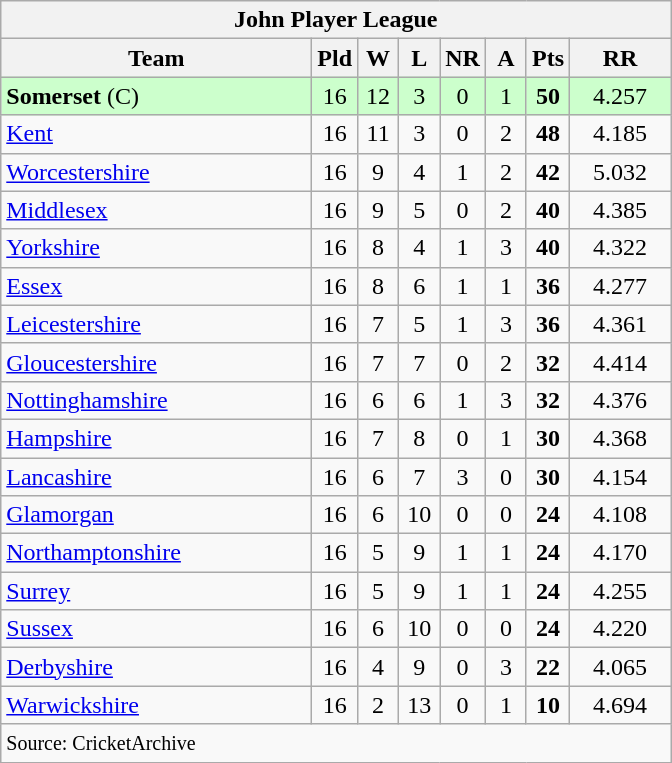<table class="wikitable" style="text-align: center;">
<tr>
<th colspan="9">John Player League</th>
</tr>
<tr>
<th width=200>Team</th>
<th width=20>Pld</th>
<th width=20>W</th>
<th width=20>L</th>
<th width=20>NR</th>
<th width=20>A</th>
<th width=20>Pts</th>
<th width=60>RR</th>
</tr>
<tr style="background:#ccffcc;">
<td align=left><strong>Somerset</strong> (C)</td>
<td>16</td>
<td>12</td>
<td>3</td>
<td>0</td>
<td>1</td>
<td><strong>50</strong></td>
<td>4.257</td>
</tr>
<tr>
<td align=left><a href='#'>Kent</a></td>
<td>16</td>
<td>11</td>
<td>3</td>
<td>0</td>
<td>2</td>
<td><strong>48</strong></td>
<td>4.185</td>
</tr>
<tr>
<td align=left><a href='#'>Worcestershire</a></td>
<td>16</td>
<td>9</td>
<td>4</td>
<td>1</td>
<td>2</td>
<td><strong>42</strong></td>
<td>5.032</td>
</tr>
<tr>
<td align=left><a href='#'>Middlesex</a></td>
<td>16</td>
<td>9</td>
<td>5</td>
<td>0</td>
<td>2</td>
<td><strong>40</strong></td>
<td>4.385</td>
</tr>
<tr>
<td align=left><a href='#'>Yorkshire</a></td>
<td>16</td>
<td>8</td>
<td>4</td>
<td>1</td>
<td>3</td>
<td><strong>40</strong></td>
<td>4.322</td>
</tr>
<tr>
<td align=left><a href='#'>Essex</a></td>
<td>16</td>
<td>8</td>
<td>6</td>
<td>1</td>
<td>1</td>
<td><strong>36</strong></td>
<td>4.277</td>
</tr>
<tr>
<td align=left><a href='#'>Leicestershire</a></td>
<td>16</td>
<td>7</td>
<td>5</td>
<td>1</td>
<td>3</td>
<td><strong>36</strong></td>
<td>4.361</td>
</tr>
<tr>
<td align=left><a href='#'>Gloucestershire</a></td>
<td>16</td>
<td>7</td>
<td>7</td>
<td>0</td>
<td>2</td>
<td><strong>32</strong></td>
<td>4.414</td>
</tr>
<tr>
<td align=left><a href='#'>Nottinghamshire</a></td>
<td>16</td>
<td>6</td>
<td>6</td>
<td>1</td>
<td>3</td>
<td><strong>32</strong></td>
<td>4.376</td>
</tr>
<tr>
<td align=left><a href='#'>Hampshire</a></td>
<td>16</td>
<td>7</td>
<td>8</td>
<td>0</td>
<td>1</td>
<td><strong>30</strong></td>
<td>4.368</td>
</tr>
<tr>
<td align=left><a href='#'>Lancashire</a></td>
<td>16</td>
<td>6</td>
<td>7</td>
<td>3</td>
<td>0</td>
<td><strong>30</strong></td>
<td>4.154</td>
</tr>
<tr>
<td align=left><a href='#'>Glamorgan</a></td>
<td>16</td>
<td>6</td>
<td>10</td>
<td>0</td>
<td>0</td>
<td><strong>24</strong></td>
<td>4.108</td>
</tr>
<tr>
<td align=left><a href='#'>Northamptonshire</a></td>
<td>16</td>
<td>5</td>
<td>9</td>
<td>1</td>
<td>1</td>
<td><strong>24</strong></td>
<td>4.170</td>
</tr>
<tr>
<td align=left><a href='#'>Surrey</a></td>
<td>16</td>
<td>5</td>
<td>9</td>
<td>1</td>
<td>1</td>
<td><strong>24</strong></td>
<td>4.255</td>
</tr>
<tr>
<td align=left><a href='#'>Sussex</a></td>
<td>16</td>
<td>6</td>
<td>10</td>
<td>0</td>
<td>0</td>
<td><strong>24</strong></td>
<td>4.220</td>
</tr>
<tr>
<td align=left><a href='#'>Derbyshire</a></td>
<td>16</td>
<td>4</td>
<td>9</td>
<td>0</td>
<td>3</td>
<td><strong>22</strong></td>
<td>4.065</td>
</tr>
<tr>
<td align=left><a href='#'>Warwickshire</a></td>
<td>16</td>
<td>2</td>
<td>13</td>
<td>0</td>
<td>1</td>
<td><strong>10</strong></td>
<td>4.694</td>
</tr>
<tr>
<td colspan="9" align="left"><small>Source: CricketArchive</small></td>
</tr>
</table>
